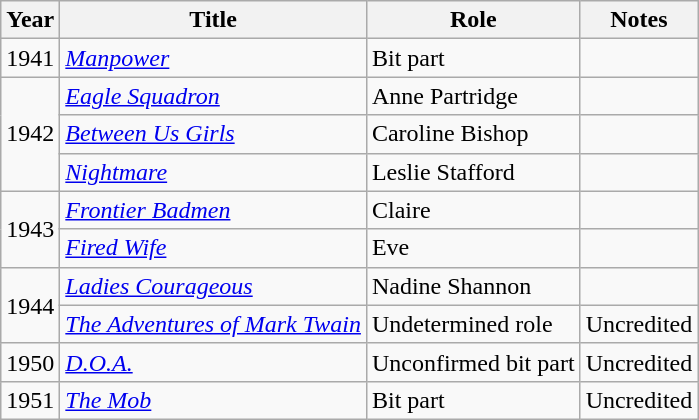<table class="wikitable sortable">
<tr>
<th>Year</th>
<th>Title</th>
<th>Role</th>
<th class="unsortable">Notes</th>
</tr>
<tr>
<td>1941</td>
<td><em><a href='#'>Manpower</a></em></td>
<td>Bit part</td>
<td></td>
</tr>
<tr>
<td rowspan=3>1942</td>
<td><em><a href='#'>Eagle Squadron</a></em></td>
<td>Anne Partridge</td>
<td></td>
</tr>
<tr>
<td><em><a href='#'>Between Us Girls</a></em></td>
<td>Caroline Bishop</td>
<td></td>
</tr>
<tr>
<td><em><a href='#'>Nightmare</a></em></td>
<td>Leslie Stafford</td>
<td></td>
</tr>
<tr>
<td rowspan=2>1943</td>
<td><em><a href='#'>Frontier Badmen</a></em></td>
<td>Claire</td>
<td></td>
</tr>
<tr>
<td><em><a href='#'>Fired Wife</a></em></td>
<td>Eve</td>
<td></td>
</tr>
<tr>
<td rowspan=2>1944</td>
<td><em><a href='#'>Ladies Courageous</a></em></td>
<td>Nadine Shannon</td>
<td></td>
</tr>
<tr>
<td><em><a href='#'>The Adventures of Mark Twain</a></em></td>
<td>Undetermined role</td>
<td>Uncredited</td>
</tr>
<tr>
<td>1950</td>
<td><em><a href='#'>D.O.A.</a></em></td>
<td>Unconfirmed bit part</td>
<td>Uncredited</td>
</tr>
<tr>
<td>1951</td>
<td><em><a href='#'>The Mob</a></em></td>
<td>Bit part</td>
<td>Uncredited</td>
</tr>
</table>
